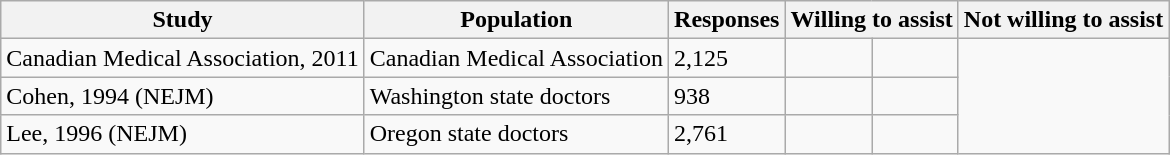<table class="wikitable">
<tr>
<th>Study</th>
<th>Population</th>
<th>Responses</th>
<th colspan="2">Willing to assist</th>
<th colspan="2">Not willing to assist</th>
</tr>
<tr>
<td>Canadian Medical Association, 2011</td>
<td>Canadian Medical Association</td>
<td>2,125</td>
<td></td>
<td></td>
</tr>
<tr>
<td>Cohen, 1994 (NEJM)</td>
<td>Washington state doctors</td>
<td>938</td>
<td></td>
<td></td>
</tr>
<tr>
<td>Lee, 1996 (NEJM)</td>
<td>Oregon state doctors</td>
<td>2,761</td>
<td></td>
<td></td>
</tr>
</table>
